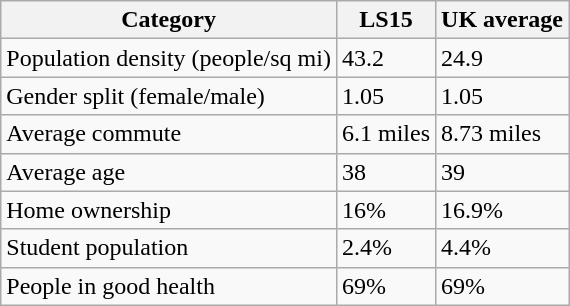<table class="wikitable">
<tr>
<th>Category</th>
<th>LS15</th>
<th>UK average</th>
</tr>
<tr>
<td>Population density (people/sq mi)</td>
<td>43.2</td>
<td>24.9</td>
</tr>
<tr>
<td>Gender split (female/male)</td>
<td>1.05</td>
<td>1.05</td>
</tr>
<tr>
<td>Average commute</td>
<td>6.1 miles</td>
<td>8.73 miles</td>
</tr>
<tr>
<td>Average age</td>
<td>38</td>
<td>39</td>
</tr>
<tr>
<td>Home ownership</td>
<td>16%</td>
<td>16.9%</td>
</tr>
<tr>
<td>Student population</td>
<td>2.4%</td>
<td>4.4%</td>
</tr>
<tr>
<td>People in good health</td>
<td>69%</td>
<td>69%</td>
</tr>
</table>
